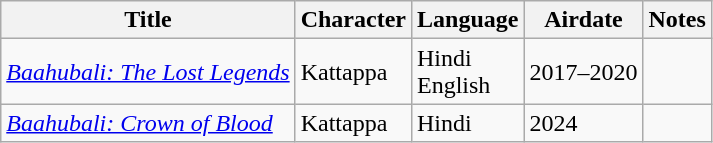<table class="wikitable">
<tr>
<th>Title</th>
<th>Character</th>
<th>Language</th>
<th>Airdate</th>
<th>Notes</th>
</tr>
<tr>
<td><em><a href='#'>Baahubali: The Lost Legends</a></em></td>
<td>Kattappa</td>
<td>Hindi<br>English</td>
<td>2017–2020</td>
<td></td>
</tr>
<tr>
<td><em><a href='#'>Baahubali: Crown of Blood</a></em></td>
<td>Kattappa</td>
<td>Hindi</td>
<td>2024</td>
<td></td>
</tr>
</table>
